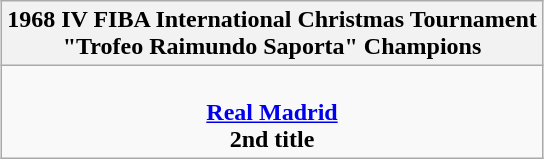<table class=wikitable style="text-align:center; margin:auto">
<tr>
<th>1968 IV FIBA International Christmas Tournament<br>"Trofeo Raimundo Saporta" Champions</th>
</tr>
<tr>
<td><br><strong><a href='#'>Real Madrid</a></strong><br><strong>2nd title</strong></td>
</tr>
</table>
